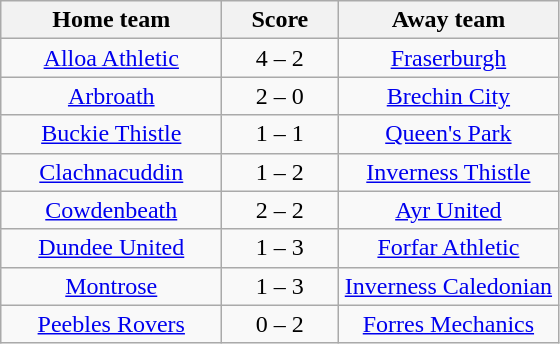<table class="wikitable" style="text-align: center">
<tr>
<th width=140>Home team</th>
<th width=70>Score</th>
<th width=140>Away team</th>
</tr>
<tr>
<td><a href='#'>Alloa Athletic</a></td>
<td>4 – 2</td>
<td><a href='#'>Fraserburgh</a></td>
</tr>
<tr>
<td><a href='#'>Arbroath</a></td>
<td>2 – 0</td>
<td><a href='#'>Brechin City</a></td>
</tr>
<tr>
<td><a href='#'>Buckie Thistle</a></td>
<td>1 – 1</td>
<td><a href='#'>Queen's Park</a></td>
</tr>
<tr>
<td><a href='#'>Clachnacuddin</a></td>
<td>1 – 2</td>
<td><a href='#'>Inverness Thistle</a></td>
</tr>
<tr>
<td><a href='#'>Cowdenbeath</a></td>
<td>2 – 2</td>
<td><a href='#'>Ayr United</a></td>
</tr>
<tr>
<td><a href='#'>Dundee United</a></td>
<td>1 – 3</td>
<td><a href='#'>Forfar Athletic</a></td>
</tr>
<tr>
<td><a href='#'>Montrose</a></td>
<td>1 – 3</td>
<td><a href='#'>Inverness Caledonian</a></td>
</tr>
<tr>
<td><a href='#'>Peebles Rovers</a></td>
<td>0 – 2</td>
<td><a href='#'>Forres Mechanics</a></td>
</tr>
</table>
